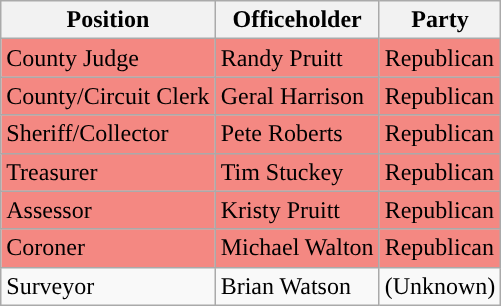<table class="wikitable">
<tr>
<th>Position</th>
<th>Officeholder</th>
<th>Party</th>
</tr>
<tr style="background-color:#F48882;">
<td>County Judge</td>
<td>Randy Pruitt</td>
<td>Republican</td>
</tr>
<tr style="background-color:#F48882;">
<td>County/Circuit Clerk</td>
<td>Geral Harrison</td>
<td>Republican</td>
</tr>
<tr style="background-color:#F48882;">
<td>Sheriff/Collector</td>
<td>Pete Roberts</td>
<td>Republican</td>
</tr>
<tr style="background-color:#F48882;">
<td>Treasurer</td>
<td>Tim Stuckey</td>
<td>Republican</td>
</tr>
<tr style="background-color:#F48882;">
<td>Assessor</td>
<td>Kristy Pruitt</td>
<td>Republican</td>
</tr>
<tr style="background-color:#F48882;">
<td>Coroner</td>
<td>Michael Walton</td>
<td>Republican</td>
</tr>
<tr>
<td>Surveyor</td>
<td>Brian Watson</td>
<td>(Unknown)</td>
</tr>
</table>
